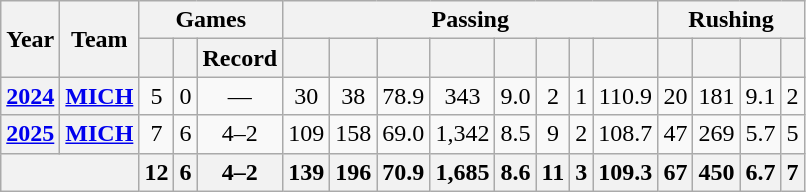<table class="wikitable" style="text-align:center;">
<tr>
<th rowspan="2">Year</th>
<th rowspan="2">Team</th>
<th colspan="3">Games</th>
<th colspan="8">Passing</th>
<th colspan="4">Rushing</th>
</tr>
<tr>
<th></th>
<th></th>
<th>Record</th>
<th></th>
<th></th>
<th></th>
<th></th>
<th></th>
<th></th>
<th></th>
<th></th>
<th></th>
<th></th>
<th></th>
<th></th>
</tr>
<tr>
<th><a href='#'>2024</a></th>
<th><a href='#'>MICH</a></th>
<td>5</td>
<td>0</td>
<td>—</td>
<td>30</td>
<td>38</td>
<td>78.9</td>
<td>343</td>
<td>9.0</td>
<td>2</td>
<td>1</td>
<td>110.9</td>
<td>20</td>
<td>181</td>
<td>9.1</td>
<td>2</td>
</tr>
<tr>
<th><a href='#'>2025</a></th>
<th><a href='#'>MICH</a></th>
<td>7</td>
<td>6</td>
<td>4–2</td>
<td>109</td>
<td>158</td>
<td>69.0</td>
<td>1,342</td>
<td>8.5</td>
<td>9</td>
<td>2</td>
<td>108.7</td>
<td>47</td>
<td>269</td>
<td>5.7</td>
<td>5</td>
</tr>
<tr>
<th colspan="2"></th>
<th>12</th>
<th>6</th>
<th>4–2</th>
<th>139</th>
<th>196</th>
<th>70.9</th>
<th>1,685</th>
<th>8.6</th>
<th>11</th>
<th>3</th>
<th>109.3</th>
<th>67</th>
<th>450</th>
<th>6.7</th>
<th>7</th>
</tr>
</table>
